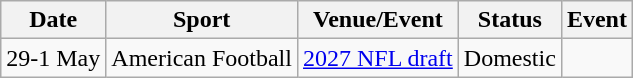<table class="wikitable source">
<tr>
<th>Date</th>
<th>Sport</th>
<th>Venue/Event</th>
<th>Status</th>
<th>Event</th>
</tr>
<tr>
<td>29-1 May</td>
<td>American Football</td>
<td> <a href='#'>2027 NFL draft</a></td>
<td>Domestic</td>
<td></td>
</tr>
</table>
